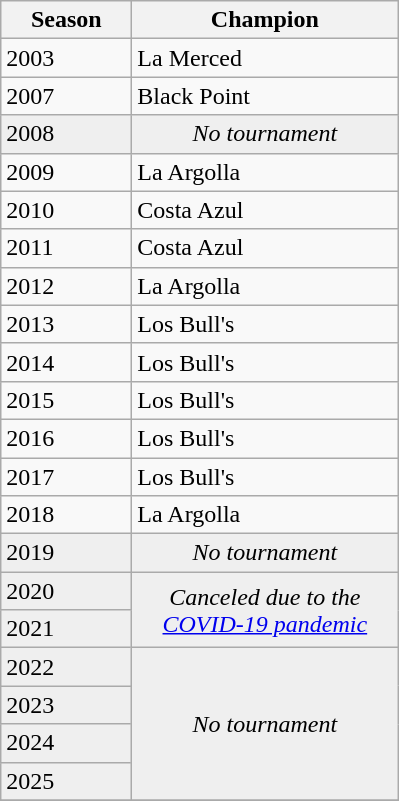<table class="wikitable sortable">
<tr>
<th width=80px>Season</th>
<th width=170px>Champion</th>
</tr>
<tr>
<td>2003</td>
<td>La Merced</td>
</tr>
<tr>
<td>2007</td>
<td>Black Point</td>
</tr>
<tr bgcolor=#efefef>
<td>2008</td>
<td colspan=1 align=center><em>No tournament</em></td>
</tr>
<tr>
<td>2009</td>
<td>La Argolla</td>
</tr>
<tr>
<td>2010</td>
<td>Costa Azul</td>
</tr>
<tr>
<td>2011</td>
<td>Costa Azul</td>
</tr>
<tr>
<td>2012</td>
<td>La Argolla</td>
</tr>
<tr>
<td>2013</td>
<td>Los Bull's</td>
</tr>
<tr>
<td>2014</td>
<td>Los Bull's</td>
</tr>
<tr>
<td>2015</td>
<td>Los Bull's</td>
</tr>
<tr>
<td>2016</td>
<td>Los Bull's</td>
</tr>
<tr>
<td>2017</td>
<td>Los Bull's</td>
</tr>
<tr>
<td>2018</td>
<td>La Argolla</td>
</tr>
<tr bgcolor=#efefef>
<td>2019</td>
<td colspan=1 align=center><em>No tournament</em></td>
</tr>
<tr bgcolor=#efefef>
<td>2020</td>
<td rowspan=2 colspan="1" align=center><em>Canceled due to the <a href='#'>COVID-19 pandemic</a></em></td>
</tr>
<tr bgcolor=#efefef>
<td>2021</td>
</tr>
<tr bgcolor=#efefef>
<td>2022</td>
<td rowspan=4 colspan=1 align=center><em>No tournament</em></td>
</tr>
<tr bgcolor=#efefef>
<td>2023</td>
</tr>
<tr bgcolor=#efefef>
<td>2024</td>
</tr>
<tr bgcolor=#efefef>
<td>2025</td>
</tr>
<tr>
</tr>
</table>
